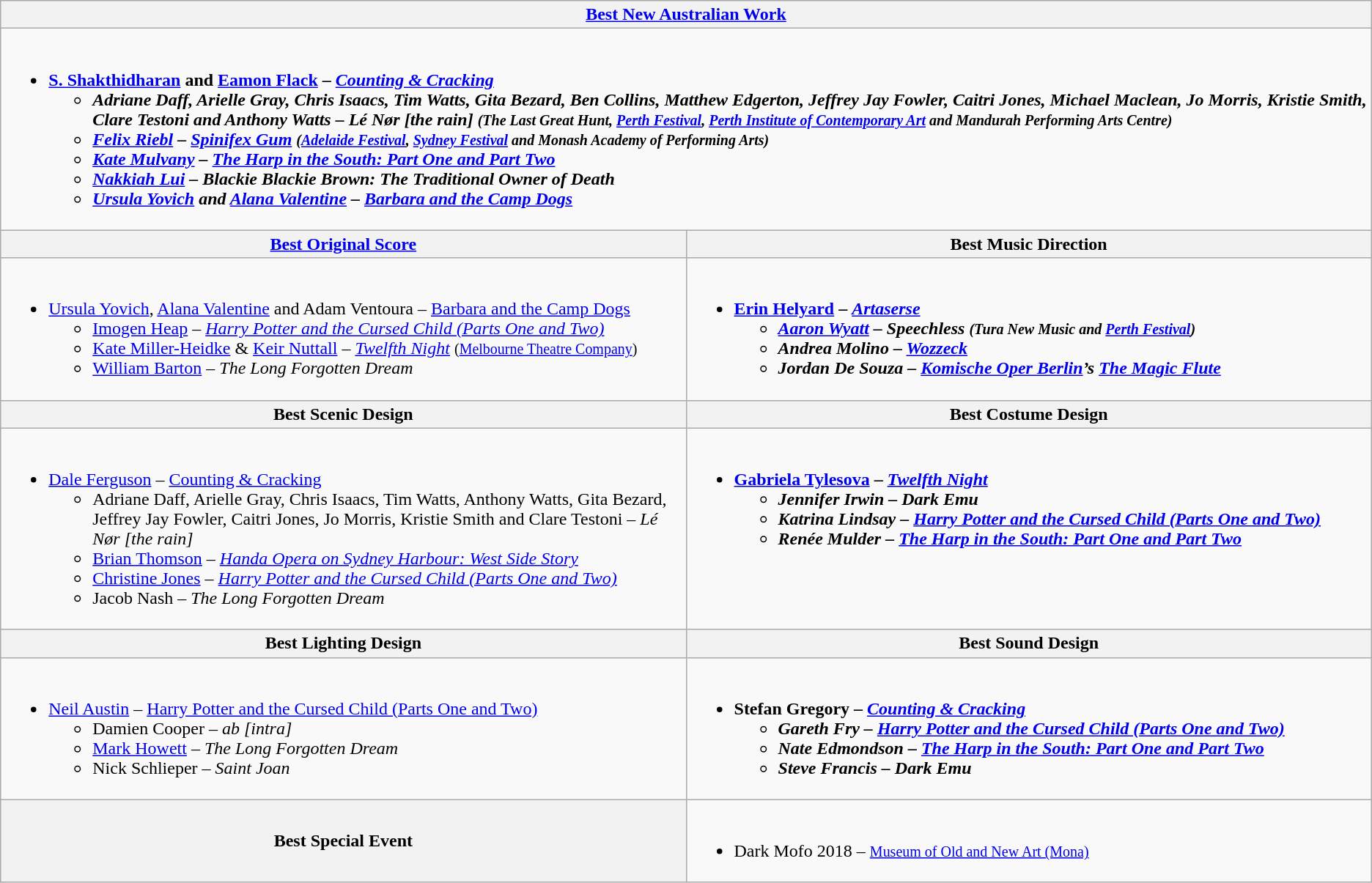<table class="wikitable">
<tr>
<th colspan=2><a href='#'>Best New Australian Work</a></th>
</tr>
<tr>
<td colspan=2 valign="top"><br><ul><li><strong><a href='#'>S. Shakthidharan</a> and <a href='#'>Eamon Flack</a> – <em><a href='#'>Counting & Cracking</a><strong><em><ul><li>Adriane Daff, Arielle Gray, Chris Isaacs, Tim Watts, Gita Bezard, Ben Collins, Matthew Edgerton, Jeffrey Jay Fowler, Caitri Jones, Michael Maclean, Jo Morris, Kristie Smith, Clare Testoni and Anthony Watts – </em>Lé Nør [the rain]<em> <small>(The Last Great Hunt, <a href='#'>Perth Festival</a>, <a href='#'>Perth Institute of Contemporary Art</a> and Mandurah Performing Arts Centre)</small></li><li><a href='#'>Felix Riebl</a> – </em><a href='#'>Spinifex Gum</a><em> <small>(<a href='#'>Adelaide Festival</a>, <a href='#'>Sydney Festival</a> and Monash Academy of Performing Arts)</small></li><li><a href='#'>Kate Mulvany</a> – <a href='#'></em>The Harp in the South: Part One and Part Two<em></a></li><li><a href='#'>Nakkiah Lui</a> – </em>Blackie Blackie Brown: The Traditional Owner of Death<em></li><li><a href='#'>Ursula Yovich</a> and <a href='#'>Alana Valentine</a> – </em><a href='#'>Barbara and the Camp Dogs</a><em></li></ul></li></ul></td>
</tr>
<tr>
<th style="width:50%;"><a href='#'>Best Original Score</a></th>
<th style="width:50%;">Best Music Direction</th>
</tr>
<tr>
<td valign="top"><br><ul><li></strong><a href='#'>Ursula Yovich</a>, <a href='#'>Alana Valentine</a> and Adam Ventoura – </em><a href='#'>Barbara and the Camp Dogs</a></em></strong><ul><li><a href='#'>Imogen Heap</a> – <em><a href='#'>Harry Potter and the Cursed Child (Parts One and Two)</a></em></li><li><a href='#'>Kate Miller-Heidke</a> & <a href='#'>Keir Nuttall</a> – <em><a href='#'>Twelfth Night</a></em> <small>(<a href='#'>Melbourne Theatre Company</a>)</small></li><li><a href='#'>William Barton</a> – <em>The Long Forgotten Dream</em></li></ul></li></ul></td>
<td valign="top"><br><ul><li><strong><a href='#'>Erin Helyard</a> – <em><a href='#'>Artaserse</a><strong><em><ul><li><a href='#'>Aaron Wyatt</a> – </em>Speechless<em> <small>(Tura New Music and <a href='#'>Perth Festival</a>)</small></li><li>Andrea Molino – </em><a href='#'>Wozzeck</a><em></li><li>Jordan De Souza – </em><a href='#'>Komische Oper Berlin</a>’s <a href='#'>The Magic Flute</a><em></li></ul></li></ul></td>
</tr>
<tr>
<th>Best Scenic Design</th>
<th>Best Costume Design</th>
</tr>
<tr>
<td valign="top"><br><ul><li></strong><a href='#'>Dale Ferguson</a> – </em><a href='#'>Counting & Cracking</a></em></strong><ul><li>Adriane Daff, Arielle Gray, Chris Isaacs, Tim Watts, Anthony Watts, Gita Bezard, Jeffrey Jay Fowler, Caitri Jones, Jo Morris, Kristie Smith and Clare Testoni – <em>Lé Nør [the rain]</em></li><li><a href='#'>Brian Thomson</a> – <em><a href='#'>Handa Opera on Sydney Harbour: West Side Story</a></em></li><li><a href='#'>Christine Jones</a> – <em><a href='#'>Harry Potter and the Cursed Child (Parts One and Two)</a></em></li><li>Jacob Nash – <em>The Long Forgotten Dream</em></li></ul></li></ul></td>
<td valign="top"><br><ul><li><strong><a href='#'>Gabriela Tylesova</a> – <em><a href='#'>Twelfth Night</a><strong><em><ul><li>Jennifer Irwin – </em>Dark Emu<em></li><li>Katrina Lindsay – </em><a href='#'>Harry Potter and the Cursed Child (Parts One and Two)</a><em></li><li>Renée Mulder – <a href='#'></em>The Harp in the South: Part One and Part Two<em></a></li></ul></li></ul></td>
</tr>
<tr>
<th>Best Lighting Design</th>
<th>Best Sound Design</th>
</tr>
<tr>
<td valign="top"><br><ul><li></strong><a href='#'>Neil Austin</a> – </em><a href='#'>Harry Potter and the Cursed Child (Parts One and Two)</a></em></strong><ul><li>Damien Cooper – <em>ab [intra]</em></li><li><a href='#'>Mark Howett</a> – <em>The Long Forgotten Dream</em></li><li>Nick Schlieper – <em>Saint Joan</em></li></ul></li></ul></td>
<td valign="top"><br><ul><li><strong>Stefan Gregory – <em><a href='#'>Counting & Cracking</a><strong><em><ul><li>Gareth Fry – </em><a href='#'>Harry Potter and the Cursed Child (Parts One and Two)</a><em></li><li>Nate Edmondson – <a href='#'></em>The Harp in the South: Part One and Part Two<em></a></li><li>Steve Francis – </em>Dark Emu<em></li></ul></li></ul></td>
</tr>
<tr>
<th style="width:50%;">Best Special Event</th>
<td valign="top"><br><ul><li></strong>Dark Mofo 2018 – <small><a href='#'>Museum of Old and New Art (Mona)</a></small><strong></li></ul></td>
</tr>
</table>
